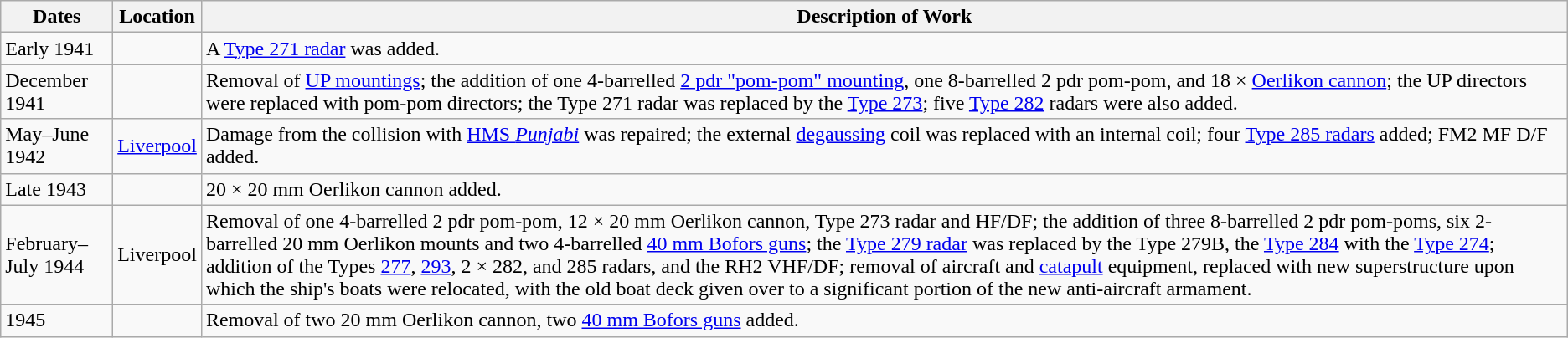<table class="wikitable">
<tr>
<th>Dates</th>
<th>Location</th>
<th>Description of Work</th>
</tr>
<tr>
<td>Early 1941</td>
<td></td>
<td>A <a href='#'>Type 271 radar</a> was added.</td>
</tr>
<tr>
<td>December 1941</td>
<td></td>
<td>Removal of <a href='#'>UP mountings</a>; the addition of one 4-barrelled <a href='#'>2 pdr "pom-pom" mounting</a>, one 8-barrelled 2 pdr pom-pom, and 18 × <a href='#'>Oerlikon cannon</a>; the UP directors were replaced with pom-pom directors; the Type 271 radar was replaced by the <a href='#'>Type 273</a>; five <a href='#'>Type 282</a> radars were also added.</td>
</tr>
<tr>
<td>May–June 1942</td>
<td><a href='#'>Liverpool</a></td>
<td>Damage from the collision with <a href='#'>HMS <em>Punjabi</em></a> was repaired; the external <a href='#'>degaussing</a> coil was replaced with an internal coil; four <a href='#'>Type 285 radars</a> added; FM2 MF D/F added.</td>
</tr>
<tr>
<td>Late 1943</td>
<td></td>
<td>20 × 20 mm Oerlikon cannon added.</td>
</tr>
<tr>
<td>February–July 1944</td>
<td>Liverpool</td>
<td>Removal of one 4-barrelled 2 pdr pom-pom, 12 × 20 mm Oerlikon cannon, Type 273 radar and HF/DF; the addition of three 8-barrelled 2 pdr pom-poms, six 2-barrelled 20 mm Oerlikon mounts and two 4-barrelled <a href='#'>40 mm Bofors guns</a>; the <a href='#'>Type 279 radar</a> was replaced by the Type 279B, the <a href='#'>Type 284</a> with the <a href='#'>Type 274</a>; addition of the Types <a href='#'>277</a>, <a href='#'>293</a>, 2 × 282, and 285 radars, and the RH2 VHF/DF; removal of aircraft and <a href='#'>catapult</a> equipment, replaced with new superstructure upon which the ship's boats were relocated, with the old boat deck given over to a significant portion of the new anti-aircraft armament.</td>
</tr>
<tr>
<td>1945</td>
<td></td>
<td>Removal of two 20 mm Oerlikon cannon, two <a href='#'>40 mm Bofors guns</a> added.</td>
</tr>
</table>
